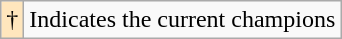<table class="wikitable">
<tr>
<td style="background-color:#FFE6BD">†</td>
<td>Indicates the current champions</td>
</tr>
</table>
